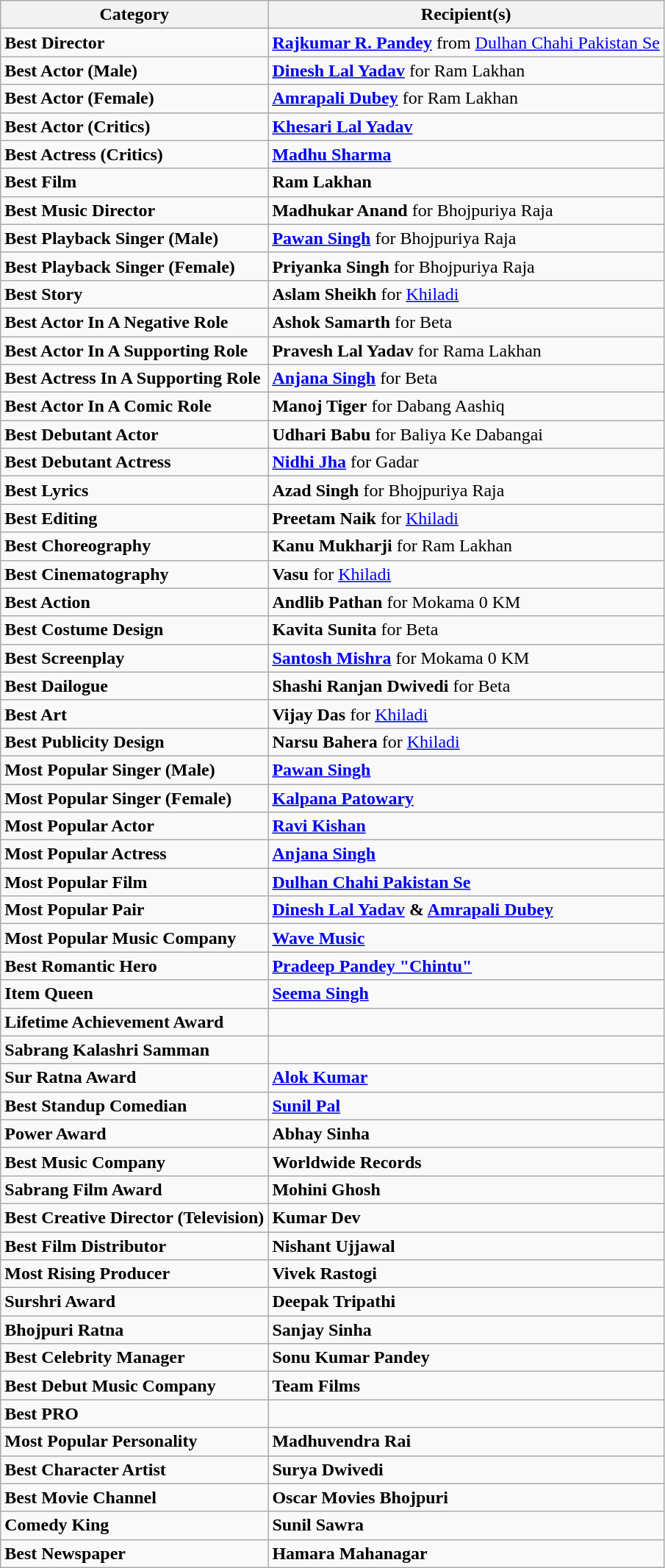<table class="wikitable">
<tr>
<th>Category</th>
<th>Recipient(s)</th>
</tr>
<tr>
<td><strong>Best Director</strong></td>
<td><strong><a href='#'>Rajkumar R. Pandey</a></strong> from <a href='#'>Dulhan Chahi Pakistan Se</a></td>
</tr>
<tr>
<td><strong>Best Actor (Male)</strong></td>
<td><strong><a href='#'>Dinesh Lal Yadav</a></strong> for Ram Lakhan</td>
</tr>
<tr>
<td><strong>Best Actor (Female)</strong></td>
<td><strong><a href='#'>Amrapali Dubey</a></strong> for Ram Lakhan</td>
</tr>
<tr>
<td><strong>Best Actor (Critics)</strong></td>
<td><strong><a href='#'>Khesari Lal Yadav</a></strong></td>
</tr>
<tr>
<td><strong>Best Actress (Critics)</strong></td>
<td><strong><a href='#'>Madhu Sharma</a></strong></td>
</tr>
<tr>
<td><strong>Best Film</strong></td>
<td><strong>Ram Lakhan</strong></td>
</tr>
<tr>
<td><strong>Best Music Director</strong></td>
<td><strong>Madhukar Anand</strong> for Bhojpuriya Raja</td>
</tr>
<tr>
<td><strong>Best Playback Singer (Male)</strong></td>
<td><strong><a href='#'>Pawan Singh</a></strong> for Bhojpuriya Raja</td>
</tr>
<tr>
<td><strong>Best Playback Singer (Female)</strong></td>
<td><strong>Priyanka Singh</strong> for Bhojpuriya Raja</td>
</tr>
<tr>
<td><strong>Best Story</strong></td>
<td><strong>Aslam Sheikh</strong> for <a href='#'>Khiladi</a></td>
</tr>
<tr>
<td><strong>Best Actor In A Negative Role</strong></td>
<td><strong>Ashok Samarth</strong> for Beta</td>
</tr>
<tr>
<td><strong>Best Actor In A Supporting Role</strong></td>
<td><strong>Pravesh Lal Yadav</strong> for Rama Lakhan</td>
</tr>
<tr>
<td><strong>Best Actress In A Supporting Role</strong></td>
<td><strong><a href='#'>Anjana Singh</a></strong> for Beta</td>
</tr>
<tr>
<td><strong>Best Actor In A Comic Role</strong></td>
<td><strong>Manoj Tiger</strong> for Dabang Aashiq</td>
</tr>
<tr>
<td><strong>Best Debutant Actor</strong></td>
<td><strong>Udhari Babu</strong> for Baliya Ke Dabangai</td>
</tr>
<tr>
<td><strong>Best Debutant Actress</strong></td>
<td><strong><a href='#'>Nidhi Jha</a></strong> for Gadar</td>
</tr>
<tr>
<td><strong>Best Lyrics</strong></td>
<td><strong>Azad Singh</strong> for Bhojpuriya Raja</td>
</tr>
<tr>
<td><strong>Best Editing</strong></td>
<td><strong>Preetam Naik</strong> for <a href='#'>Khiladi</a></td>
</tr>
<tr>
<td><strong>Best Choreography</strong></td>
<td><strong>Kanu Mukharji</strong> for Ram Lakhan</td>
</tr>
<tr>
<td><strong>Best Cinematography</strong></td>
<td><strong>Vasu</strong> for <a href='#'>Khiladi</a></td>
</tr>
<tr>
<td><strong>Best Action</strong></td>
<td><strong>Andlib Pathan</strong> for Mokama 0 KM</td>
</tr>
<tr>
<td><strong>Best Costume Design</strong></td>
<td><strong>Kavita Sunita</strong> for Beta</td>
</tr>
<tr>
<td><strong>Best Screenplay</strong></td>
<td><strong><a href='#'>Santosh Mishra</a></strong> for Mokama 0 KM</td>
</tr>
<tr>
<td><strong>Best Dailogue</strong></td>
<td><strong>Shashi Ranjan Dwivedi</strong> for Beta</td>
</tr>
<tr>
<td><strong>Best Art</strong></td>
<td><strong>Vijay Das</strong> for <a href='#'>Khiladi</a></td>
</tr>
<tr>
<td><strong>Best Publicity Design</strong></td>
<td><strong>Narsu Bahera</strong> for <a href='#'>Khiladi</a></td>
</tr>
<tr>
<td><strong>Most Popular Singer (Male)</strong></td>
<td><strong><a href='#'>Pawan Singh</a></strong></td>
</tr>
<tr>
<td><strong>Most Popular Singer (Female)</strong></td>
<td><strong><a href='#'>Kalpana Patowary</a></strong></td>
</tr>
<tr>
<td><strong>Most Popular Actor</strong></td>
<td><strong><a href='#'>Ravi Kishan</a></strong></td>
</tr>
<tr>
<td><strong>Most Popular Actress</strong></td>
<td><strong><a href='#'>Anjana Singh</a></strong></td>
</tr>
<tr>
<td><strong>Most Popular Film</strong></td>
<td><strong><a href='#'>Dulhan Chahi Pakistan Se</a></strong></td>
</tr>
<tr>
<td><strong>Most Popular Pair</strong></td>
<td><strong><a href='#'>Dinesh Lal Yadav</a> & <a href='#'>Amrapali Dubey</a></strong></td>
</tr>
<tr>
<td><strong>Most Popular Music Company</strong></td>
<td><strong><a href='#'>Wave Music</a></strong></td>
</tr>
<tr>
<td><strong>Best Romantic Hero</strong></td>
<td><strong><a href='#'>Pradeep Pandey "Chintu"</a></strong></td>
</tr>
<tr>
<td><strong>Item Queen</strong></td>
<td><strong><a href='#'>Seema Singh</a></strong></td>
</tr>
<tr>
<td><strong>Lifetime Achievement Award</strong></td>
<td><strong></strong></td>
</tr>
<tr>
<td><strong>Sabrang Kalashri Samman</strong></td>
<td><strong></strong></td>
</tr>
<tr>
<td><strong>Sur Ratna Award</strong></td>
<td><strong><a href='#'>Alok Kumar</a></strong></td>
</tr>
<tr>
<td><strong>Best Standup Comedian</strong></td>
<td><strong><a href='#'>Sunil Pal</a></strong></td>
</tr>
<tr>
<td><strong>Power Award</strong></td>
<td><strong>Abhay Sinha</strong></td>
</tr>
<tr>
<td><strong>Best Music Company</strong></td>
<td><strong>Worldwide Records</strong></td>
</tr>
<tr>
<td><strong>Sabrang Film Award</strong></td>
<td><strong>Mohini Ghosh</strong></td>
</tr>
<tr>
<td><strong>Best Creative Director (Television)</strong></td>
<td><strong>Kumar Dev</strong></td>
</tr>
<tr>
<td><strong>Best Film Distributor</strong></td>
<td><strong>Nishant Ujjawal</strong></td>
</tr>
<tr>
<td><strong>Most Rising Producer</strong></td>
<td><strong>Vivek Rastogi</strong></td>
</tr>
<tr>
<td><strong>Surshri Award</strong></td>
<td><strong>Deepak Tripathi</strong></td>
</tr>
<tr>
<td><strong>Bhojpuri Ratna</strong></td>
<td><strong>Sanjay Sinha</strong></td>
</tr>
<tr>
<td><strong>Best Celebrity Manager</strong></td>
<td><strong>Sonu Kumar Pandey</strong></td>
</tr>
<tr>
<td><strong>Best Debut Music Company</strong></td>
<td><strong>Team Films</strong></td>
</tr>
<tr>
<td><strong>Best PRO</strong></td>
<td><strong></strong></td>
</tr>
<tr>
<td><strong>Most Popular Personality</strong></td>
<td><strong>Madhuvendra Rai</strong></td>
</tr>
<tr>
<td><strong>Best Character Artist</strong></td>
<td><strong>Surya Dwivedi</strong></td>
</tr>
<tr>
<td><strong>Best Movie Channel</strong></td>
<td><strong>Oscar Movies Bhojpuri</strong></td>
</tr>
<tr>
<td><strong>Comedy King</strong></td>
<td><strong>Sunil Sawra</strong></td>
</tr>
<tr>
<td><strong>Best Newspaper</strong></td>
<td><strong>Hamara Mahanagar</strong></td>
</tr>
</table>
